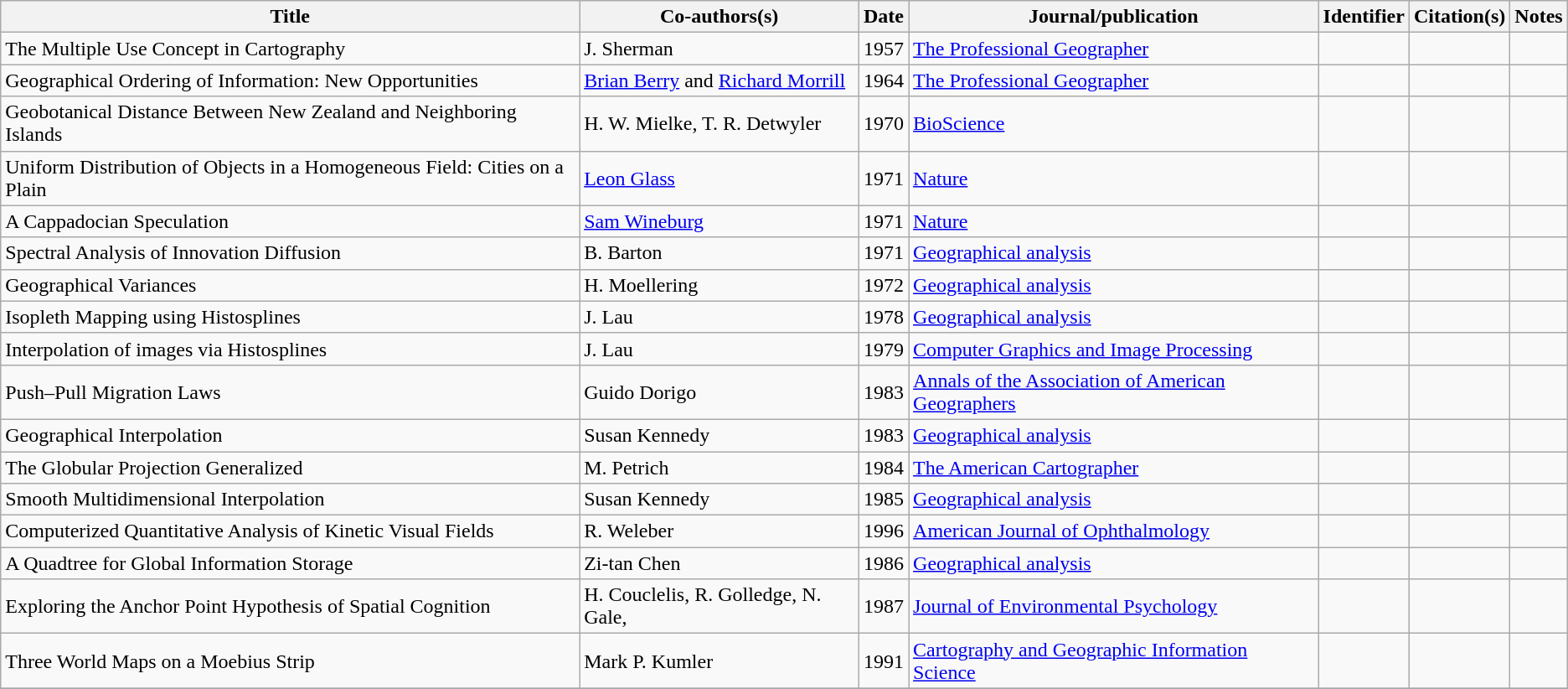<table class="wikitable collapsible sortable">
<tr>
<th stype="text-align:center;">Title</th>
<th style="text-align:center;">Co-authors(s)</th>
<th style="text-align:center;">Date</th>
<th style="text-align:center;">Journal/publication</th>
<th style="text-align:center;">Identifier</th>
<th style="text-align:center;">Citation(s)</th>
<th style="text-align:center;">Notes</th>
</tr>
<tr>
<td>The Multiple Use Concept in Cartography</td>
<td>J. Sherman</td>
<td>1957</td>
<td><a href='#'>The Professional Geographer</a></td>
<td></td>
<td></td>
<td></td>
</tr>
<tr>
<td>Geographical Ordering of Information: New Opportunities</td>
<td><a href='#'>Brian Berry</a> and <a href='#'>Richard Morrill</a></td>
<td>1964</td>
<td><a href='#'>The Professional Geographer</a></td>
<td></td>
<td></td>
<td></td>
</tr>
<tr>
<td>Geobotanical Distance Between New Zealand and Neighboring Islands</td>
<td>H. W. Mielke, T. R. Detwyler</td>
<td>1970</td>
<td><a href='#'>BioScience</a></td>
<td></td>
<td></td>
</tr>
<tr>
<td>Uniform Distribution of Objects in a Homogeneous Field: Cities on a Plain</td>
<td><a href='#'>Leon Glass</a></td>
<td>1971</td>
<td><a href='#'>Nature</a></td>
<td></td>
<td></td>
<td></td>
</tr>
<tr>
<td>A Cappadocian Speculation</td>
<td><a href='#'>Sam Wineburg</a></td>
<td>1971</td>
<td><a href='#'>Nature</a></td>
<td></td>
<td></td>
<td></td>
</tr>
<tr>
<td>Spectral Analysis of Innovation Diffusion</td>
<td>B. Barton</td>
<td>1971</td>
<td><a href='#'>Geographical analysis</a></td>
<td></td>
<td></td>
<td></td>
</tr>
<tr>
<td>Geographical Variances</td>
<td>H. Moellering</td>
<td>1972</td>
<td><a href='#'>Geographical analysis</a></td>
<td></td>
<td></td>
<td></td>
</tr>
<tr>
<td>Isopleth Mapping using Histosplines</td>
<td>J. Lau</td>
<td>1978</td>
<td><a href='#'>Geographical analysis</a></td>
<td></td>
<td></td>
<td></td>
</tr>
<tr>
<td>Interpolation of images via Histosplines</td>
<td>J. Lau</td>
<td>1979</td>
<td><a href='#'>Computer Graphics and Image Processing</a></td>
<td></td>
<td></td>
<td></td>
</tr>
<tr>
<td>Push–Pull Migration Laws</td>
<td>Guido Dorigo</td>
<td>1983</td>
<td><a href='#'>Annals of the Association of American Geographers</a></td>
<td></td>
<td></td>
<td></td>
</tr>
<tr>
<td>Geographical Interpolation</td>
<td>Susan Kennedy</td>
<td>1983</td>
<td><a href='#'>Geographical analysis</a></td>
<td></td>
<td></td>
<td></td>
</tr>
<tr>
<td>The Globular Projection Generalized</td>
<td>M. Petrich</td>
<td>1984</td>
<td><a href='#'>The American Cartographer</a></td>
<td></td>
<td></td>
<td></td>
</tr>
<tr>
<td>Smooth Multidimensional Interpolation</td>
<td>Susan Kennedy</td>
<td>1985</td>
<td><a href='#'>Geographical analysis</a></td>
<td></td>
<td></td>
<td></td>
</tr>
<tr>
<td>Computerized Quantitative Analysis of Kinetic Visual Fields</td>
<td>R. Weleber</td>
<td>1996</td>
<td><a href='#'>American Journal of Ophthalmology</a></td>
<td></td>
<td></td>
<td></td>
</tr>
<tr>
<td>A Quadtree for Global Information Storage</td>
<td>Zi-tan Chen</td>
<td>1986</td>
<td><a href='#'>Geographical analysis</a></td>
<td></td>
<td></td>
<td></td>
</tr>
<tr>
<td>Exploring the Anchor Point Hypothesis of Spatial Cognition</td>
<td>H. Couclelis, R. Golledge, N. Gale,</td>
<td>1987</td>
<td><a href='#'>Journal of Environmental Psychology</a></td>
<td></td>
<td></td>
<td></td>
</tr>
<tr>
<td>Three World Maps on a Moebius Strip</td>
<td>Mark P. Kumler</td>
<td>1991</td>
<td><a href='#'>Cartography and Geographic Information Science</a></td>
<td></td>
<td></td>
<td></td>
</tr>
<tr>
</tr>
</table>
